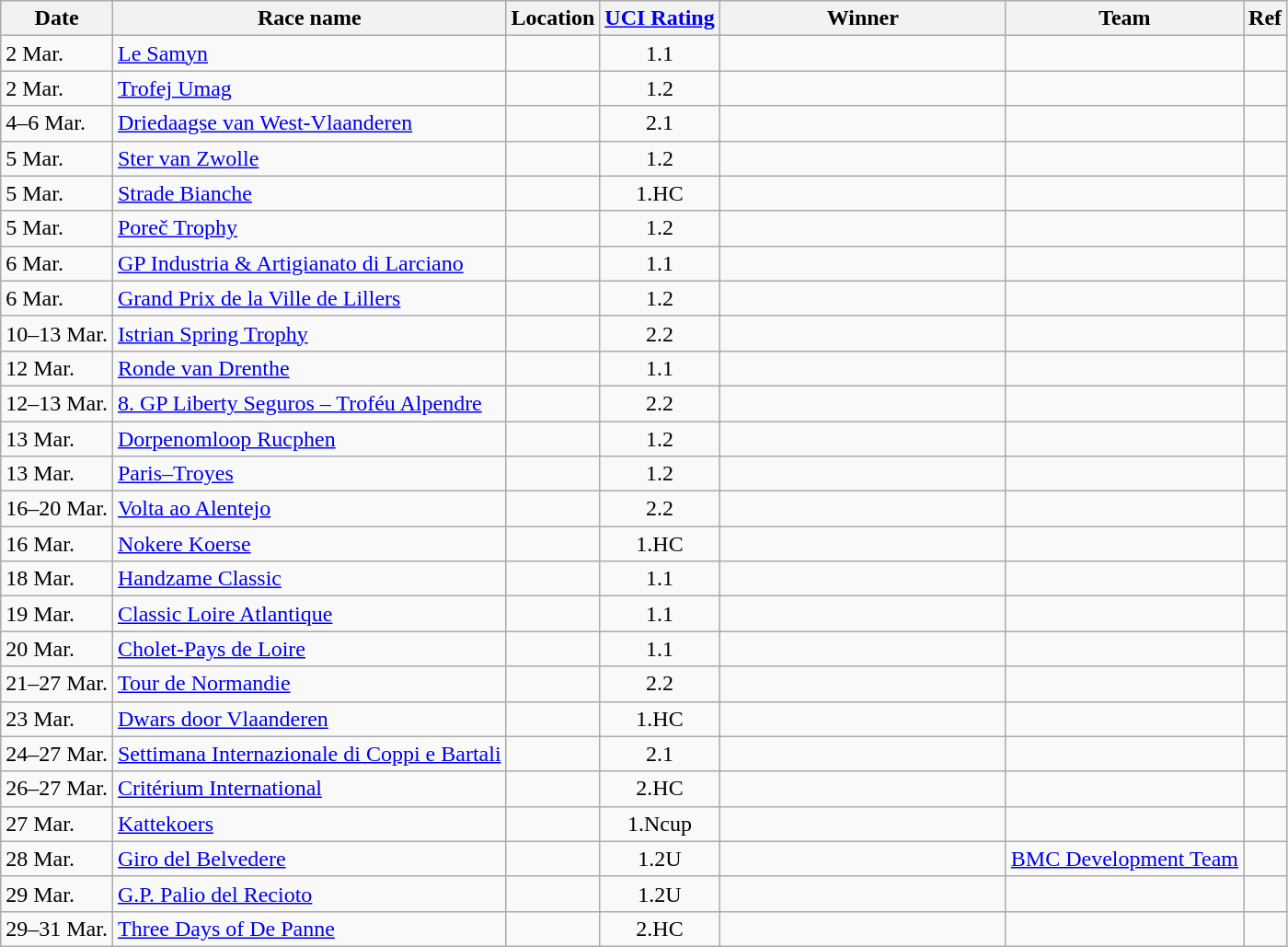<table class="wikitable sortable">
<tr>
<th>Date</th>
<th>Race name</th>
<th>Location</th>
<th><a href='#'>UCI Rating</a></th>
<th width=200px>Winner</th>
<th>Team</th>
<th>Ref</th>
</tr>
<tr>
<td>2 Mar.</td>
<td><a href='#'>Le Samyn</a></td>
<td></td>
<td align=center>1.1</td>
<td></td>
<td></td>
<td align=center></td>
</tr>
<tr>
<td>2 Mar.</td>
<td><a href='#'>Trofej Umag</a></td>
<td></td>
<td align=center>1.2</td>
<td></td>
<td></td>
<td align=center></td>
</tr>
<tr>
<td>4–6 Mar.</td>
<td><a href='#'>Driedaagse van West-Vlaanderen</a></td>
<td></td>
<td align=center>2.1</td>
<td></td>
<td></td>
<td align=center></td>
</tr>
<tr>
<td>5 Mar.</td>
<td><a href='#'>Ster van Zwolle</a></td>
<td></td>
<td align=center>1.2</td>
<td></td>
<td></td>
<td></td>
</tr>
<tr>
<td>5 Mar.</td>
<td><a href='#'>Strade Bianche</a></td>
<td></td>
<td align=center>1.HC</td>
<td></td>
<td></td>
<td align=center></td>
</tr>
<tr>
<td>5 Mar.</td>
<td><a href='#'>Poreč Trophy</a></td>
<td></td>
<td align=center>1.2</td>
<td></td>
<td></td>
<td align=center></td>
</tr>
<tr>
<td>6 Mar.</td>
<td><a href='#'>GP Industria & Artigianato di Larciano</a></td>
<td></td>
<td align=center>1.1</td>
<td></td>
<td></td>
<td align=center></td>
</tr>
<tr>
<td>6 Mar.</td>
<td><a href='#'>Grand Prix de la Ville de Lillers</a></td>
<td></td>
<td align=center>1.2</td>
<td></td>
<td></td>
<td align=center></td>
</tr>
<tr>
<td>10–13 Mar.</td>
<td><a href='#'>Istrian Spring Trophy</a></td>
<td></td>
<td align=center>2.2</td>
<td></td>
<td></td>
<td align=center></td>
</tr>
<tr>
<td>12 Mar.</td>
<td><a href='#'>Ronde van Drenthe</a></td>
<td></td>
<td align=center>1.1</td>
<td></td>
<td></td>
<td align=center></td>
</tr>
<tr>
<td>12–13 Mar.</td>
<td><a href='#'>8. GP Liberty Seguros – Troféu Alpendre</a></td>
<td></td>
<td align=center>2.2</td>
<td></td>
<td></td>
<td align=center></td>
</tr>
<tr>
<td>13 Mar.</td>
<td><a href='#'>Dorpenomloop Rucphen</a></td>
<td></td>
<td align=center>1.2</td>
<td></td>
<td></td>
<td align=center></td>
</tr>
<tr>
<td>13 Mar.</td>
<td><a href='#'>Paris–Troyes</a></td>
<td></td>
<td align=center>1.2</td>
<td></td>
<td></td>
<td align=center></td>
</tr>
<tr>
<td>16–20 Mar.</td>
<td><a href='#'>Volta ao Alentejo</a></td>
<td></td>
<td align=center>2.2</td>
<td></td>
<td></td>
<td align=center></td>
</tr>
<tr>
<td>16 Mar.</td>
<td><a href='#'>Nokere Koerse</a></td>
<td></td>
<td align=center>1.HC</td>
<td></td>
<td></td>
<td align=center></td>
</tr>
<tr>
<td>18 Mar.</td>
<td><a href='#'>Handzame Classic</a></td>
<td></td>
<td align=center>1.1</td>
<td></td>
<td></td>
<td align=center></td>
</tr>
<tr>
<td>19 Mar.</td>
<td><a href='#'>Classic Loire Atlantique</a></td>
<td></td>
<td align=center>1.1</td>
<td></td>
<td></td>
<td align=center></td>
</tr>
<tr>
<td>20 Mar.</td>
<td><a href='#'>Cholet-Pays de Loire</a></td>
<td></td>
<td align=center>1.1</td>
<td></td>
<td></td>
<td align=center></td>
</tr>
<tr>
<td>21–27 Mar.</td>
<td><a href='#'>Tour de Normandie</a></td>
<td></td>
<td align=center>2.2</td>
<td></td>
<td></td>
<td align=center></td>
</tr>
<tr>
<td>23 Mar.</td>
<td><a href='#'>Dwars door Vlaanderen</a></td>
<td></td>
<td align=center>1.HC</td>
<td></td>
<td></td>
<td align=center></td>
</tr>
<tr>
<td>24–27 Mar.</td>
<td><a href='#'>Settimana Internazionale di Coppi e Bartali</a></td>
<td></td>
<td align=center>2.1</td>
<td></td>
<td></td>
<td align=center></td>
</tr>
<tr>
<td>26–27 Mar.</td>
<td><a href='#'>Critérium International</a></td>
<td></td>
<td align=center>2.HC</td>
<td></td>
<td></td>
<td align=center></td>
</tr>
<tr>
<td>27 Mar.</td>
<td><a href='#'>Kattekoers</a></td>
<td></td>
<td align=center>1.Ncup</td>
<td></td>
<td></td>
<td align=center></td>
</tr>
<tr>
<td>28 Mar.</td>
<td><a href='#'>Giro del Belvedere</a></td>
<td></td>
<td align=center>1.2U</td>
<td></td>
<td><a href='#'>BMC Development Team</a></td>
<td align=center></td>
</tr>
<tr>
<td>29 Mar.</td>
<td><a href='#'>G.P. Palio del Recioto</a></td>
<td></td>
<td align=center>1.2U</td>
<td></td>
<td></td>
<td align=center></td>
</tr>
<tr>
<td>29–31 Mar.</td>
<td><a href='#'>Three Days of De Panne</a></td>
<td></td>
<td align=center>2.HC</td>
<td></td>
<td></td>
<td align=center></td>
</tr>
</table>
